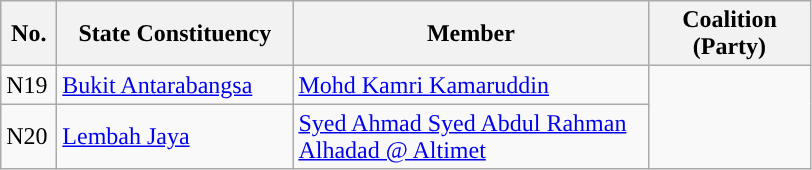<table class="wikitable">
<tr>
<th width="30">No.</th>
<th width="150">State Constituency</th>
<th width="230">Member</th>
<th width="100">Coalition (Party)</th>
</tr>
<tr>
<td>N19</td>
<td><a href='#'>Bukit Antarabangsa</a></td>
<td><a href='#'>Mohd Kamri Kamaruddin</a></td>
<td rowspan=2></td>
</tr>
<tr>
<td>N20</td>
<td><a href='#'>Lembah Jaya</a></td>
<td><a href='#'>Syed Ahmad Syed Abdul Rahman Alhadad @ Altimet</a></td>
</tr>
</table>
